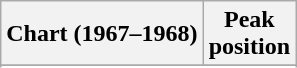<table class="wikitable sortable plainrowheaders" style="text-align:center">
<tr>
<th scope="col">Chart (1967–1968)</th>
<th scope="col">Peak<br> position</th>
</tr>
<tr>
</tr>
<tr>
</tr>
</table>
